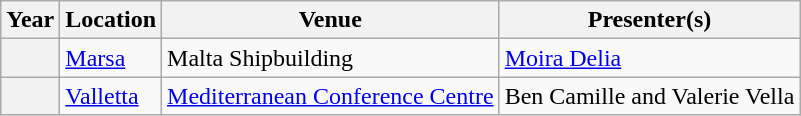<table class="wikitable plainrowheaders">
<tr>
<th>Year</th>
<th>Location</th>
<th>Venue</th>
<th>Presenter(s)</th>
</tr>
<tr>
<th scope="row"></th>
<td><a href='#'>Marsa</a></td>
<td>Malta Shipbuilding</td>
<td><a href='#'>Moira Delia</a></td>
</tr>
<tr>
<th scope="row"></th>
<td><a href='#'>Valletta</a></td>
<td><a href='#'>Mediterranean Conference Centre</a></td>
<td>Ben Camille and Valerie Vella</td>
</tr>
</table>
